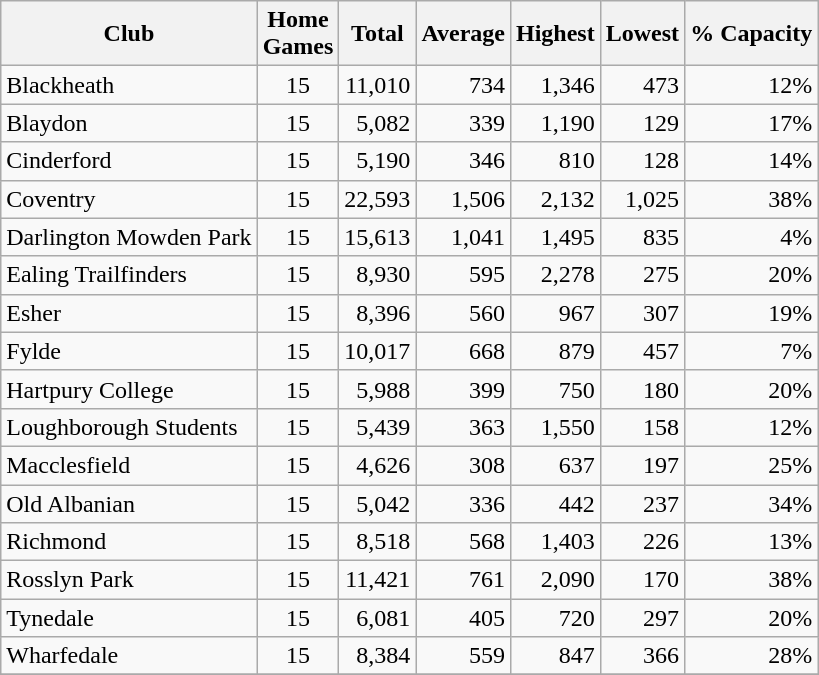<table class="wikitable sortable" style="text-align:right">
<tr>
<th>Club</th>
<th>Home<br>Games</th>
<th>Total</th>
<th>Average</th>
<th>Highest</th>
<th>Lowest</th>
<th>% Capacity</th>
</tr>
<tr>
<td style="text-align:left">Blackheath</td>
<td align=center>15</td>
<td>11,010</td>
<td>734</td>
<td>1,346</td>
<td>473</td>
<td>12%</td>
</tr>
<tr>
<td style="text-align:left">Blaydon</td>
<td align=center>15</td>
<td>5,082</td>
<td>339</td>
<td>1,190</td>
<td>129</td>
<td>17%</td>
</tr>
<tr>
<td style="text-align:left">Cinderford</td>
<td align=center>15</td>
<td>5,190</td>
<td>346</td>
<td>810</td>
<td>128</td>
<td>14%</td>
</tr>
<tr>
<td style="text-align:left">Coventry</td>
<td align=center>15</td>
<td>22,593</td>
<td>1,506</td>
<td>2,132</td>
<td>1,025</td>
<td>38%</td>
</tr>
<tr>
<td style="text-align:left">Darlington Mowden Park</td>
<td align=center>15</td>
<td>15,613</td>
<td>1,041</td>
<td>1,495</td>
<td>835</td>
<td>4%</td>
</tr>
<tr>
<td style="text-align:left">Ealing Trailfinders</td>
<td align=center>15</td>
<td>8,930</td>
<td>595</td>
<td>2,278</td>
<td>275</td>
<td>20%</td>
</tr>
<tr>
<td style="text-align:left">Esher</td>
<td align=center>15</td>
<td>8,396</td>
<td>560</td>
<td>967</td>
<td>307</td>
<td>19%</td>
</tr>
<tr>
<td style="text-align:left">Fylde</td>
<td align=center>15</td>
<td>10,017</td>
<td>668</td>
<td>879</td>
<td>457</td>
<td>7%</td>
</tr>
<tr>
<td style="text-align:left">Hartpury College</td>
<td align=center>15</td>
<td>5,988</td>
<td>399</td>
<td>750</td>
<td>180</td>
<td>20%</td>
</tr>
<tr>
<td style="text-align:left">Loughborough Students</td>
<td align=center>15</td>
<td>5,439</td>
<td>363</td>
<td>1,550</td>
<td>158</td>
<td>12%</td>
</tr>
<tr>
<td style="text-align:left">Macclesfield</td>
<td align=center>15</td>
<td>4,626</td>
<td>308</td>
<td>637</td>
<td>197</td>
<td>25%</td>
</tr>
<tr>
<td style="text-align:left">Old Albanian</td>
<td align=center>15</td>
<td>5,042</td>
<td>336</td>
<td>442</td>
<td>237</td>
<td>34%</td>
</tr>
<tr>
<td style="text-align:left">Richmond</td>
<td align=center>15</td>
<td>8,518</td>
<td>568</td>
<td>1,403</td>
<td>226</td>
<td>13%</td>
</tr>
<tr>
<td style="text-align:left">Rosslyn Park</td>
<td align=center>15</td>
<td>11,421</td>
<td>761</td>
<td>2,090</td>
<td>170</td>
<td>38%</td>
</tr>
<tr>
<td style="text-align:left">Tynedale</td>
<td align=center>15</td>
<td>6,081</td>
<td>405</td>
<td>720</td>
<td>297</td>
<td>20%</td>
</tr>
<tr>
<td style="text-align:left">Wharfedale</td>
<td align=center>15</td>
<td>8,384</td>
<td>559</td>
<td>847</td>
<td>366</td>
<td>28%</td>
</tr>
<tr>
</tr>
</table>
